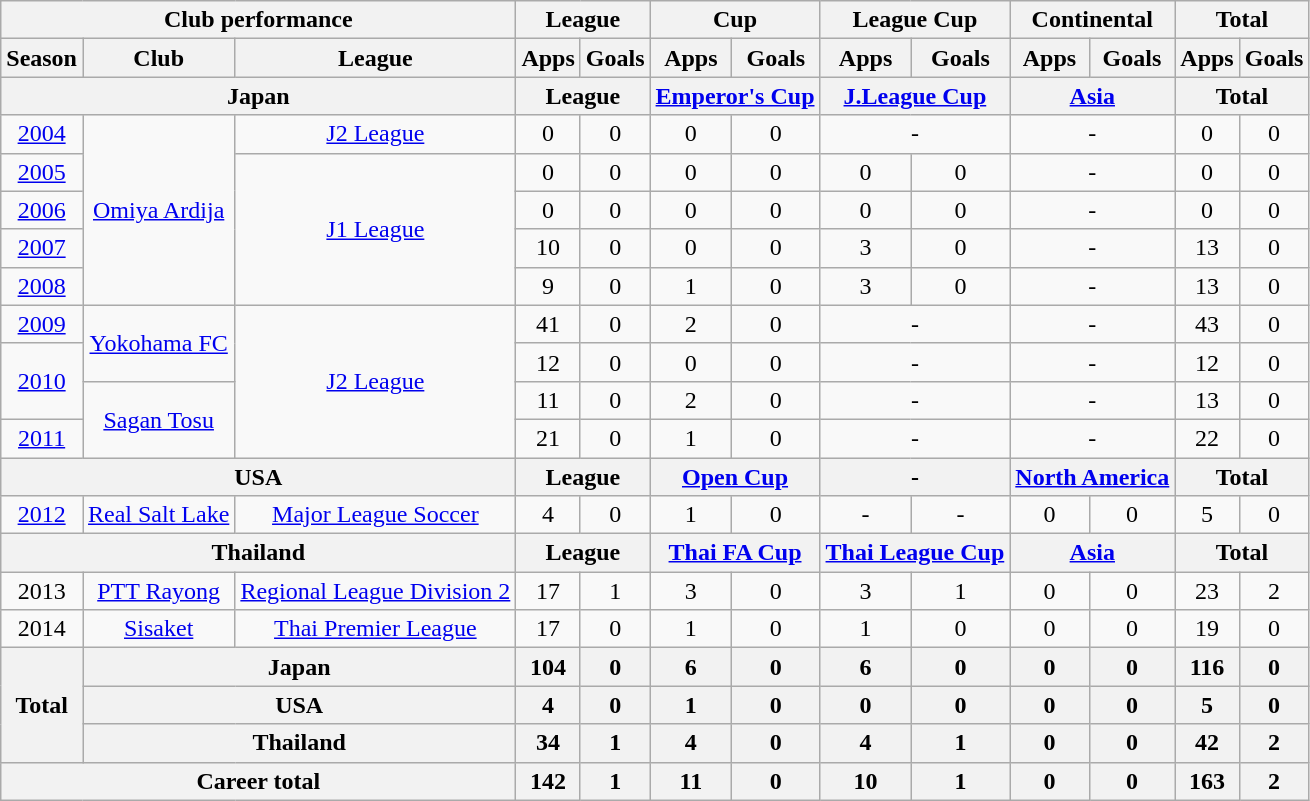<table class="wikitable" style="text-align:center">
<tr>
<th colspan=3>Club performance</th>
<th colspan=2>League</th>
<th colspan=2>Cup</th>
<th colspan=2>League Cup</th>
<th colspan=2>Continental</th>
<th colspan=2>Total</th>
</tr>
<tr>
<th>Season</th>
<th>Club</th>
<th>League</th>
<th>Apps</th>
<th>Goals</th>
<th>Apps</th>
<th>Goals</th>
<th>Apps</th>
<th>Goals</th>
<th>Apps</th>
<th>Goals</th>
<th>Apps</th>
<th>Goals</th>
</tr>
<tr>
<th colspan=3>Japan</th>
<th colspan=2>League</th>
<th colspan=2><a href='#'>Emperor's Cup</a></th>
<th colspan=2><a href='#'>J.League Cup</a></th>
<th colspan=2><a href='#'>Asia</a></th>
<th colspan=2>Total</th>
</tr>
<tr>
<td><a href='#'>2004</a></td>
<td rowspan="5"><a href='#'>Omiya Ardija</a></td>
<td><a href='#'>J2 League</a></td>
<td>0</td>
<td>0</td>
<td>0</td>
<td>0</td>
<td colspan="2">-</td>
<td colspan="2">-</td>
<td>0</td>
<td>0</td>
</tr>
<tr>
<td><a href='#'>2005</a></td>
<td rowspan="4"><a href='#'>J1 League</a></td>
<td>0</td>
<td>0</td>
<td>0</td>
<td>0</td>
<td>0</td>
<td>0</td>
<td colspan="2">-</td>
<td>0</td>
<td>0</td>
</tr>
<tr>
<td><a href='#'>2006</a></td>
<td>0</td>
<td>0</td>
<td>0</td>
<td>0</td>
<td>0</td>
<td>0</td>
<td colspan="2">-</td>
<td>0</td>
<td>0</td>
</tr>
<tr>
<td><a href='#'>2007</a></td>
<td>10</td>
<td>0</td>
<td>0</td>
<td>0</td>
<td>3</td>
<td>0</td>
<td colspan="2">-</td>
<td>13</td>
<td>0</td>
</tr>
<tr>
<td><a href='#'>2008</a></td>
<td>9</td>
<td>0</td>
<td>1</td>
<td>0</td>
<td>3</td>
<td>0</td>
<td colspan="2">-</td>
<td>13</td>
<td>0</td>
</tr>
<tr>
<td><a href='#'>2009</a></td>
<td rowspan="2"><a href='#'>Yokohama FC</a></td>
<td rowspan="4"><a href='#'>J2 League</a></td>
<td>41</td>
<td>0</td>
<td>2</td>
<td>0</td>
<td colspan="2">-</td>
<td colspan="2">-</td>
<td>43</td>
<td>0</td>
</tr>
<tr>
<td rowspan="2"><a href='#'>2010</a></td>
<td>12</td>
<td>0</td>
<td>0</td>
<td>0</td>
<td colspan="2">-</td>
<td colspan="2">-</td>
<td>12</td>
<td>0</td>
</tr>
<tr>
<td rowspan="2"><a href='#'>Sagan Tosu</a></td>
<td>11</td>
<td>0</td>
<td>2</td>
<td>0</td>
<td colspan="2">-</td>
<td colspan="2">-</td>
<td>13</td>
<td>0</td>
</tr>
<tr>
<td><a href='#'>2011</a></td>
<td>21</td>
<td>0</td>
<td>1</td>
<td>0</td>
<td colspan="2">-</td>
<td colspan="2">-</td>
<td>22</td>
<td>0</td>
</tr>
<tr>
<th colspan=3>USA</th>
<th colspan=2>League</th>
<th colspan=2><a href='#'>Open Cup</a></th>
<th colspan=2>-</th>
<th colspan=2><a href='#'>North America</a></th>
<th colspan=2>Total</th>
</tr>
<tr>
<td><a href='#'>2012</a></td>
<td rowspan="1"><a href='#'>Real Salt Lake</a></td>
<td rowspan="1"><a href='#'>Major League Soccer</a></td>
<td>4</td>
<td>0</td>
<td>1</td>
<td>0</td>
<td>-</td>
<td>-</td>
<td>0</td>
<td>0</td>
<td>5</td>
<td>0</td>
</tr>
<tr>
<th colspan=3>Thailand</th>
<th colspan=2>League</th>
<th colspan=2><a href='#'>Thai FA Cup</a></th>
<th colspan=2><a href='#'>Thai League Cup</a></th>
<th colspan=2><a href='#'>Asia</a></th>
<th colspan=2>Total</th>
</tr>
<tr>
<td>2013</td>
<td rowspan="1"><a href='#'>PTT Rayong</a></td>
<td rowspan="1"><a href='#'>Regional League Division 2</a></td>
<td>17</td>
<td>1</td>
<td>3</td>
<td>0</td>
<td>3</td>
<td>1</td>
<td>0</td>
<td>0</td>
<td>23</td>
<td>2</td>
</tr>
<tr>
<td>2014</td>
<td rowspan="1"><a href='#'>Sisaket</a></td>
<td rowspan="1"><a href='#'>Thai Premier League</a></td>
<td>17</td>
<td>0</td>
<td>1</td>
<td>0</td>
<td>1</td>
<td>0</td>
<td>0</td>
<td>0</td>
<td>19</td>
<td>0</td>
</tr>
<tr>
<th rowspan=3>Total</th>
<th colspan=2>Japan</th>
<th>104</th>
<th>0</th>
<th>6</th>
<th>0</th>
<th>6</th>
<th>0</th>
<th>0</th>
<th>0</th>
<th>116</th>
<th>0</th>
</tr>
<tr>
<th colspan=2>USA</th>
<th>4</th>
<th>0</th>
<th>1</th>
<th>0</th>
<th>0</th>
<th>0</th>
<th>0</th>
<th>0</th>
<th>5</th>
<th>0</th>
</tr>
<tr>
<th colspan=2>Thailand</th>
<th>34</th>
<th>1</th>
<th>4</th>
<th>0</th>
<th>4</th>
<th>1</th>
<th>0</th>
<th>0</th>
<th>42</th>
<th>2</th>
</tr>
<tr>
<th colspan=3>Career total</th>
<th>142</th>
<th>1</th>
<th>11</th>
<th>0</th>
<th>10</th>
<th>1</th>
<th>0</th>
<th>0</th>
<th>163</th>
<th>2</th>
</tr>
</table>
